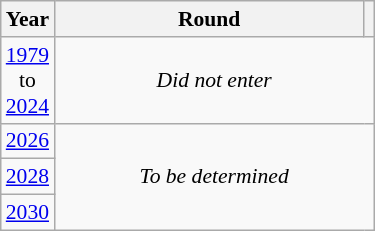<table class="wikitable" style="text-align: center; font-size:90%">
<tr>
<th>Year</th>
<th style="width:200px">Round</th>
<th></th>
</tr>
<tr>
<td><a href='#'>1979</a><br>to<br><a href='#'>2024</a></td>
<td colspan="2"><em>Did not enter</em></td>
</tr>
<tr>
<td><a href='#'>2026</a></td>
<td colspan="2" rowspan="3"><em>To be determined</em></td>
</tr>
<tr>
<td><a href='#'>2028</a></td>
</tr>
<tr>
<td><a href='#'>2030</a></td>
</tr>
</table>
